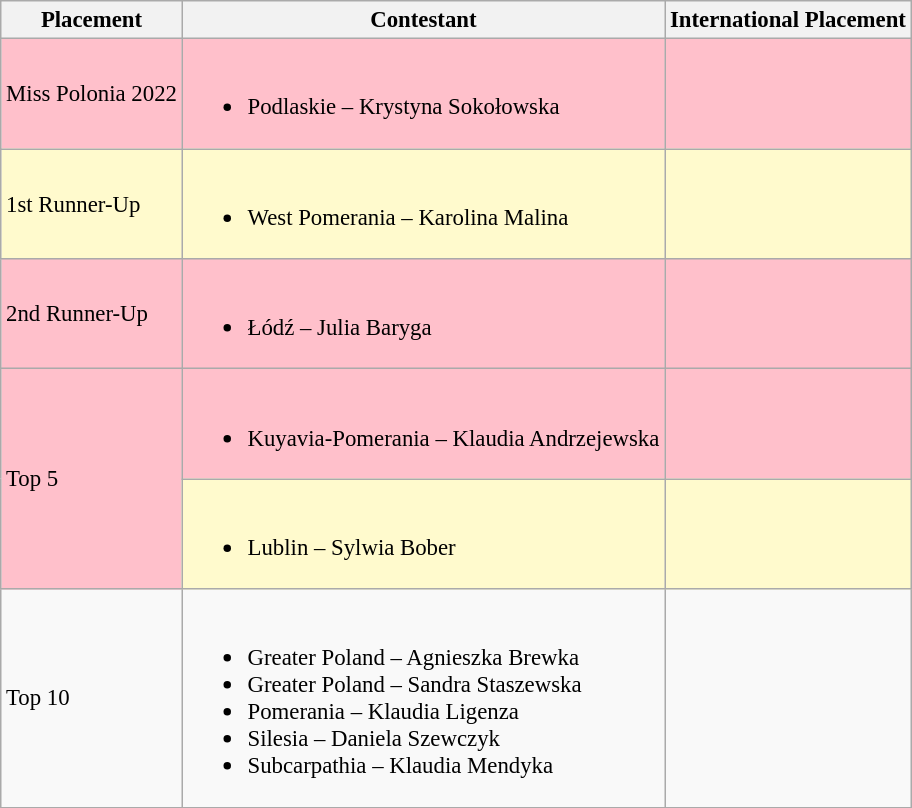<table class="wikitable sortable" style="font-size: 95%;">
<tr>
<th>Placement</th>
<th>Contestant</th>
<th>International Placement</th>
</tr>
<tr style="background:pink;">
<td>Miss Polonia 2022</td>
<td><br><ul><li>Podlaskie – Krystyna Sokołowska</li></ul></td>
<td></td>
</tr>
<tr style="background:#FFFACD;">
<td>1st Runner-Up</td>
<td><br><ul><li>West Pomerania – Karolina Malina</li></ul></td>
<td><br></td>
</tr>
<tr style="background:pink;">
<td>2nd Runner-Up</td>
<td><br><ul><li>Łódź – Julia Baryga</li></ul></td>
<td></td>
</tr>
<tr style="background:pink;">
<td rowspan="2">Top 5</td>
<td><br><ul><li>Kuyavia-Pomerania – Klaudia Andrzejewska</li></ul></td>
<td></td>
</tr>
<tr style="background:#FFFACD;">
<td><br><ul><li>Lublin – Sylwia Bober</li></ul></td>
<td></td>
</tr>
<tr>
<td>Top 10</td>
<td><br><ul><li>Greater Poland – Agnieszka Brewka</li><li>Greater Poland – Sandra Staszewska</li><li>Pomerania – Klaudia Ligenza</li><li>Silesia – Daniela Szewczyk</li><li>Subcarpathia – Klaudia Mendyka</li></ul></td>
</tr>
</table>
